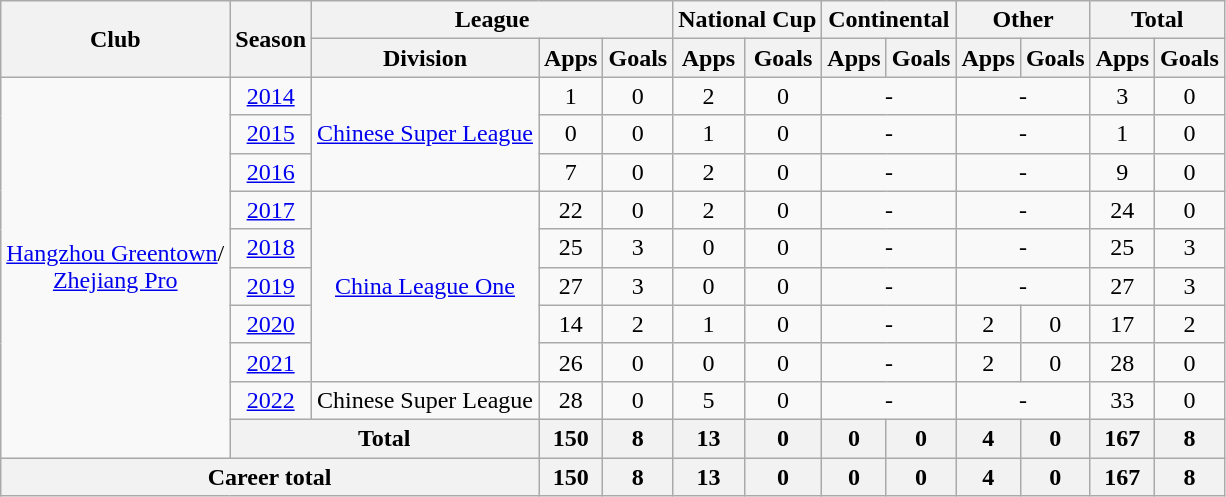<table class="wikitable" style="text-align: center">
<tr>
<th rowspan="2">Club</th>
<th rowspan="2">Season</th>
<th colspan="3">League</th>
<th colspan="2">National Cup</th>
<th colspan="2">Continental</th>
<th colspan="2">Other</th>
<th colspan="2">Total</th>
</tr>
<tr>
<th>Division</th>
<th>Apps</th>
<th>Goals</th>
<th>Apps</th>
<th>Goals</th>
<th>Apps</th>
<th>Goals</th>
<th>Apps</th>
<th>Goals</th>
<th>Apps</th>
<th>Goals</th>
</tr>
<tr>
<td rowspan=10><a href='#'>Hangzhou Greentown</a>/<br><a href='#'>Zhejiang Pro</a></td>
<td><a href='#'>2014</a></td>
<td rowspan="3"><a href='#'>Chinese Super League</a></td>
<td>1</td>
<td>0</td>
<td>2</td>
<td>0</td>
<td colspan="2">-</td>
<td colspan="2">-</td>
<td>3</td>
<td>0</td>
</tr>
<tr>
<td><a href='#'>2015</a></td>
<td>0</td>
<td>0</td>
<td>1</td>
<td>0</td>
<td colspan="2">-</td>
<td colspan="2">-</td>
<td>1</td>
<td>0</td>
</tr>
<tr>
<td><a href='#'>2016</a></td>
<td>7</td>
<td>0</td>
<td>2</td>
<td>0</td>
<td colspan="2">-</td>
<td colspan="2">-</td>
<td>9</td>
<td>0</td>
</tr>
<tr>
<td><a href='#'>2017</a></td>
<td rowspan=5><a href='#'>China League One</a></td>
<td>22</td>
<td>0</td>
<td>2</td>
<td>0</td>
<td colspan="2">-</td>
<td colspan="2">-</td>
<td>24</td>
<td>0</td>
</tr>
<tr>
<td><a href='#'>2018</a></td>
<td>25</td>
<td>3</td>
<td>0</td>
<td>0</td>
<td colspan="2">-</td>
<td colspan="2">-</td>
<td>25</td>
<td>3</td>
</tr>
<tr>
<td><a href='#'>2019</a></td>
<td>27</td>
<td>3</td>
<td>0</td>
<td>0</td>
<td colspan="2">-</td>
<td colspan="2">-</td>
<td>27</td>
<td>3</td>
</tr>
<tr>
<td><a href='#'>2020</a></td>
<td>14</td>
<td>2</td>
<td>1</td>
<td>0</td>
<td colspan="2">-</td>
<td>2</td>
<td>0</td>
<td>17</td>
<td>2</td>
</tr>
<tr>
<td><a href='#'>2021</a></td>
<td>26</td>
<td>0</td>
<td>0</td>
<td>0</td>
<td colspan="2">-</td>
<td>2</td>
<td>0</td>
<td>28</td>
<td>0</td>
</tr>
<tr>
<td><a href='#'>2022</a></td>
<td>Chinese Super League</td>
<td>28</td>
<td>0</td>
<td>5</td>
<td>0</td>
<td colspan="2">-</td>
<td colspan="2">-</td>
<td>33</td>
<td>0</td>
</tr>
<tr>
<th colspan=2>Total</th>
<th>150</th>
<th>8</th>
<th>13</th>
<th>0</th>
<th>0</th>
<th>0</th>
<th>4</th>
<th>0</th>
<th>167</th>
<th>8</th>
</tr>
<tr>
<th colspan=3>Career total</th>
<th>150</th>
<th>8</th>
<th>13</th>
<th>0</th>
<th>0</th>
<th>0</th>
<th>4</th>
<th>0</th>
<th>167</th>
<th>8</th>
</tr>
</table>
